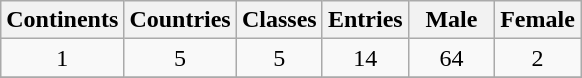<table class="wikitable">
<tr>
<th width=50>Continents</th>
<th width=50>Countries</th>
<th width=50>Classes</th>
<th width=50>Entries</th>
<th width=50>Male</th>
<th width=50>Female</th>
</tr>
<tr>
<td align="center">1</td>
<td align="center">5</td>
<td align="center">5</td>
<td align="center">14</td>
<td align="center">64</td>
<td align="center">2</td>
</tr>
<tr>
</tr>
</table>
